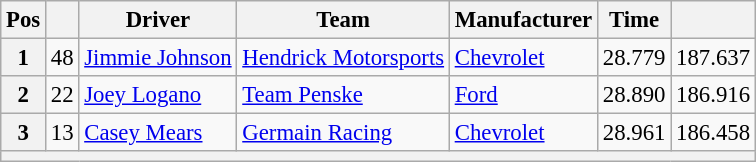<table class="wikitable" style="font-size:95%">
<tr>
<th>Pos</th>
<th></th>
<th>Driver</th>
<th>Team</th>
<th>Manufacturer</th>
<th>Time</th>
<th></th>
</tr>
<tr>
<th>1</th>
<td>48</td>
<td><a href='#'>Jimmie Johnson</a></td>
<td><a href='#'>Hendrick Motorsports</a></td>
<td><a href='#'>Chevrolet</a></td>
<td>28.779</td>
<td>187.637</td>
</tr>
<tr>
<th>2</th>
<td>22</td>
<td><a href='#'>Joey Logano</a></td>
<td><a href='#'>Team Penske</a></td>
<td><a href='#'>Ford</a></td>
<td>28.890</td>
<td>186.916</td>
</tr>
<tr>
<th>3</th>
<td>13</td>
<td><a href='#'>Casey Mears</a></td>
<td><a href='#'>Germain Racing</a></td>
<td><a href='#'>Chevrolet</a></td>
<td>28.961</td>
<td>186.458</td>
</tr>
<tr>
<th colspan="7"></th>
</tr>
</table>
